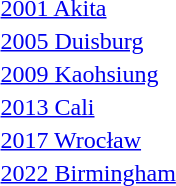<table>
<tr>
<td><a href='#'>2001 Akita</a></td>
<td></td>
<td></td>
<td></td>
</tr>
<tr>
<td><a href='#'>2005 Duisburg</a></td>
<td></td>
<td></td>
<td></td>
</tr>
<tr>
<td><a href='#'>2009 Kaohsiung</a></td>
<td></td>
<td></td>
<td></td>
</tr>
<tr>
<td><a href='#'>2013 Cali</a></td>
<td></td>
<td></td>
<td></td>
</tr>
<tr>
<td><a href='#'>2017 Wrocław</a></td>
<td></td>
<td></td>
<td></td>
</tr>
<tr>
<td><a href='#'>2022 Birmingham</a></td>
<td></td>
<td></td>
<td></td>
</tr>
</table>
